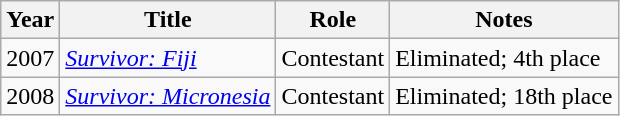<table class="wikitable">
<tr>
<th>Year</th>
<th>Title</th>
<th>Role</th>
<th>Notes</th>
</tr>
<tr>
<td>2007</td>
<td><em><a href='#'>Survivor: Fiji</a></em></td>
<td>Contestant</td>
<td>Eliminated; 4th place</td>
</tr>
<tr>
<td>2008</td>
<td><em><a href='#'>Survivor: Micronesia</a></em></td>
<td>Contestant</td>
<td>Eliminated; 18th place</td>
</tr>
</table>
